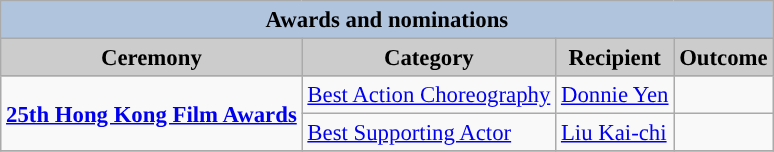<table class="wikitable" style="font-size:95%;" ;>
<tr style="background:#ccc; text-align:center;">
<th colspan="4" style="background: LightSteelBlue;">Awards and nominations</th>
</tr>
<tr style="background:#ccc; text-align:center;">
<th style="background:#ccc">Ceremony</th>
<th style="background:#ccc">Category</th>
<th style="background:#ccc">Recipient</th>
<th style="background:#ccc">Outcome</th>
</tr>
<tr>
<td rowspan=2><strong><a href='#'>25th Hong Kong Film Awards</a></strong></td>
<td><a href='#'>Best Action Choreography</a></td>
<td><a href='#'>Donnie Yen</a></td>
<td></td>
</tr>
<tr>
<td><a href='#'>Best Supporting Actor</a></td>
<td><a href='#'>Liu Kai-chi</a></td>
<td></td>
</tr>
<tr>
</tr>
</table>
